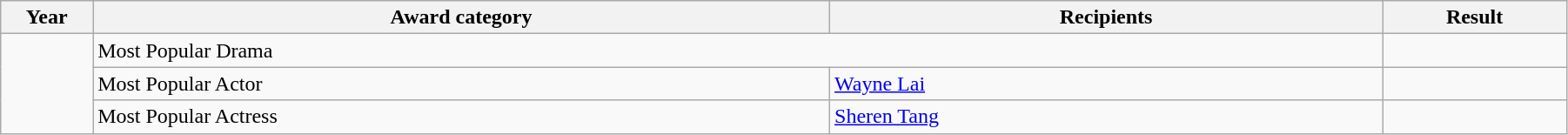<table class="wikitable" width="95%" cellpadding="5">
<tr>
<th width="5%">Year</th>
<th width="40%">Award category</th>
<th width="30%">Recipients</th>
<th width="10%">Result</th>
</tr>
<tr>
<td rowspan="3"></td>
<td colspan="2">Most Popular Drama</td>
<td></td>
</tr>
<tr>
<td>Most Popular Actor</td>
<td><a href='#'>Wayne Lai</a></td>
<td></td>
</tr>
<tr>
<td>Most Popular Actress</td>
<td><a href='#'>Sheren Tang</a></td>
<td></td>
</tr>
</table>
